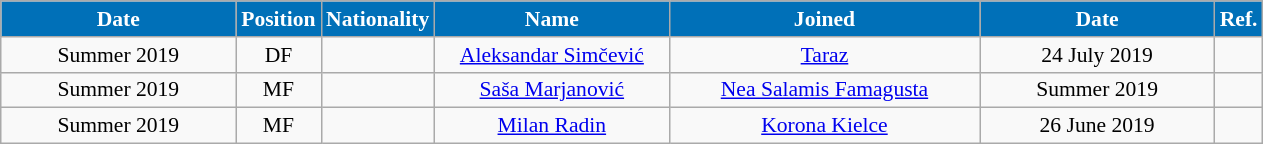<table class="wikitable"  style="text-align:center; font-size:90%; ">
<tr>
<th style="background:#0070B8; color:#FFFFFF; width:150px;">Date</th>
<th style="background:#0070B8; color:#FFFFFF; width:50px;">Position</th>
<th style="background:#0070B8; color:#FFFFFF; width:50px;">Nationality</th>
<th style="background:#0070B8; color:#FFFFFF; width:150px;">Name</th>
<th style="background:#0070B8; color:#FFFFFF; width:200px;">Joined</th>
<th style="background:#0070B8; color:#FFFFFF; width:150px;">Date</th>
<th style="background:#0070B8; color:#FFFFFF; width:25px;">Ref.</th>
</tr>
<tr>
<td>Summer 2019</td>
<td>DF</td>
<td></td>
<td><a href='#'>Aleksandar Simčević</a></td>
<td><a href='#'>Taraz</a></td>
<td>24 July 2019</td>
<td></td>
</tr>
<tr>
<td>Summer 2019</td>
<td>MF</td>
<td></td>
<td><a href='#'>Saša Marjanović</a></td>
<td><a href='#'>Nea Salamis Famagusta</a></td>
<td>Summer 2019</td>
<td></td>
</tr>
<tr>
<td>Summer 2019</td>
<td>MF</td>
<td></td>
<td><a href='#'>Milan Radin</a></td>
<td><a href='#'>Korona Kielce</a></td>
<td>26 June 2019</td>
<td></td>
</tr>
</table>
